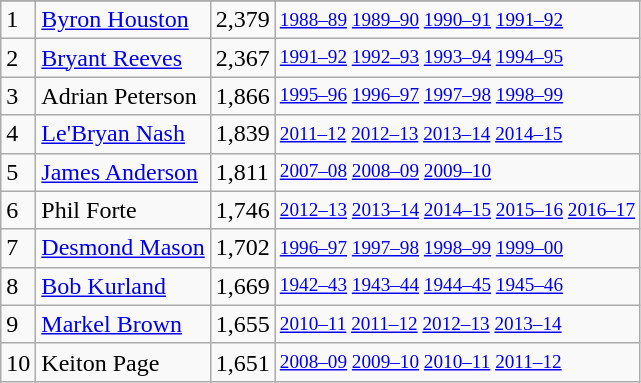<table class="wikitable">
<tr>
</tr>
<tr>
<td>1</td>
<td><a href='#'>Byron Houston</a></td>
<td>2,379</td>
<td style="font-size:80%;"><a href='#'>1988–89</a> <a href='#'>1989–90</a> <a href='#'>1990–91</a> <a href='#'>1991–92</a></td>
</tr>
<tr>
<td>2</td>
<td><a href='#'>Bryant Reeves</a></td>
<td>2,367</td>
<td style="font-size:80%;"><a href='#'>1991–92</a> <a href='#'>1992–93</a> <a href='#'>1993–94</a> <a href='#'>1994–95</a></td>
</tr>
<tr>
<td>3</td>
<td>Adrian Peterson</td>
<td>1,866</td>
<td style="font-size:80%;"><a href='#'>1995–96</a> <a href='#'>1996–97</a> <a href='#'>1997–98</a> <a href='#'>1998–99</a></td>
</tr>
<tr>
<td>4</td>
<td><a href='#'>Le'Bryan Nash</a></td>
<td>1,839</td>
<td style="font-size:80%;"><a href='#'>2011–12</a> <a href='#'>2012–13</a> <a href='#'>2013–14</a> <a href='#'>2014–15</a></td>
</tr>
<tr>
<td>5</td>
<td><a href='#'>James Anderson</a></td>
<td>1,811</td>
<td style="font-size:80%;"><a href='#'>2007–08</a> <a href='#'>2008–09</a> <a href='#'>2009–10</a></td>
</tr>
<tr>
<td>6</td>
<td>Phil Forte</td>
<td>1,746</td>
<td style="font-size:80%;"><a href='#'>2012–13</a> <a href='#'>2013–14</a> <a href='#'>2014–15</a> <a href='#'>2015–16</a> <a href='#'>2016–17</a></td>
</tr>
<tr>
<td>7</td>
<td><a href='#'>Desmond Mason</a></td>
<td>1,702</td>
<td style="font-size:80%;"><a href='#'>1996–97</a> <a href='#'>1997–98</a> <a href='#'>1998–99</a> <a href='#'>1999–00</a></td>
</tr>
<tr>
<td>8</td>
<td><a href='#'>Bob Kurland</a></td>
<td>1,669</td>
<td style="font-size:80%;"><a href='#'>1942–43</a> <a href='#'>1943–44</a> <a href='#'>1944–45</a> <a href='#'>1945–46</a></td>
</tr>
<tr>
<td>9</td>
<td><a href='#'>Markel Brown</a></td>
<td>1,655</td>
<td style="font-size:80%;"><a href='#'>2010–11</a> <a href='#'>2011–12</a> <a href='#'>2012–13</a> <a href='#'>2013–14</a></td>
</tr>
<tr>
<td>10</td>
<td>Keiton Page</td>
<td>1,651</td>
<td style="font-size:80%;"><a href='#'>2008–09</a> <a href='#'>2009–10</a> <a href='#'>2010–11</a> <a href='#'>2011–12</a></td>
</tr>
</table>
